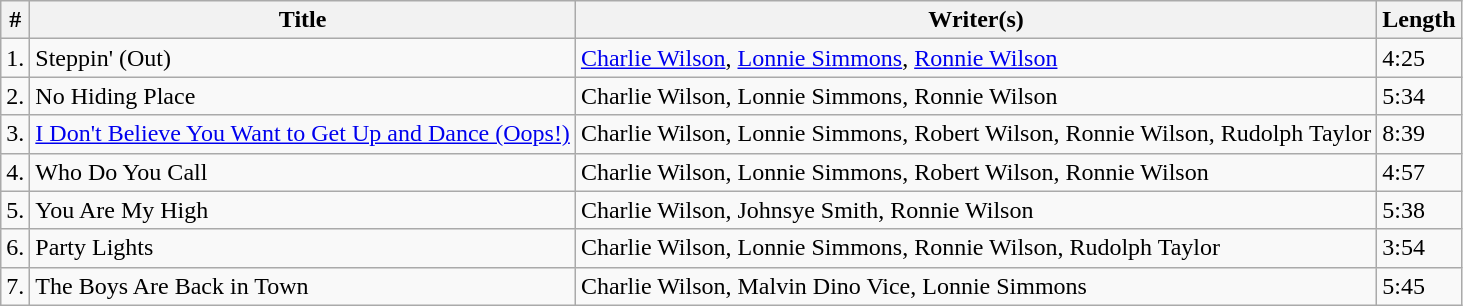<table class="wikitable">
<tr>
<th>#</th>
<th>Title</th>
<th>Writer(s)</th>
<th>Length</th>
</tr>
<tr>
<td>1.</td>
<td>Steppin' (Out)</td>
<td><a href='#'>Charlie Wilson</a>, <a href='#'>Lonnie Simmons</a>, <a href='#'>Ronnie Wilson</a></td>
<td>4:25</td>
</tr>
<tr>
<td>2.</td>
<td>No Hiding Place</td>
<td>Charlie Wilson, Lonnie Simmons, Ronnie Wilson</td>
<td>5:34</td>
</tr>
<tr>
<td>3.</td>
<td><a href='#'>I Don't Believe You Want to Get Up and Dance (Oops!)</a></td>
<td>Charlie Wilson, Lonnie Simmons, Robert Wilson, Ronnie Wilson, Rudolph Taylor</td>
<td>8:39</td>
</tr>
<tr>
<td>4.</td>
<td>Who Do You Call</td>
<td>Charlie Wilson, Lonnie Simmons, Robert Wilson, Ronnie Wilson</td>
<td>4:57</td>
</tr>
<tr>
<td>5.</td>
<td>You Are My High</td>
<td>Charlie Wilson, Johnsye Smith, Ronnie Wilson</td>
<td>5:38</td>
</tr>
<tr>
<td>6.</td>
<td>Party Lights</td>
<td>Charlie Wilson, Lonnie Simmons, Ronnie Wilson, Rudolph Taylor</td>
<td>3:54</td>
</tr>
<tr>
<td>7.</td>
<td>The Boys Are Back in Town</td>
<td>Charlie Wilson, Malvin Dino Vice, Lonnie Simmons</td>
<td>5:45</td>
</tr>
</table>
